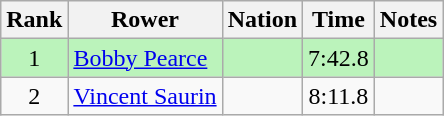<table class="wikitable" style="text-align:center">
<tr>
<th>Rank</th>
<th>Rower</th>
<th>Nation</th>
<th>Time</th>
<th>Notes</th>
</tr>
<tr bgcolor=bbf3bb>
<td>1</td>
<td align=left><a href='#'>Bobby Pearce</a></td>
<td align=left></td>
<td>7:42.8</td>
<td></td>
</tr>
<tr>
<td>2</td>
<td align=left><a href='#'>Vincent Saurin</a></td>
<td align=left></td>
<td>8:11.8</td>
<td></td>
</tr>
</table>
